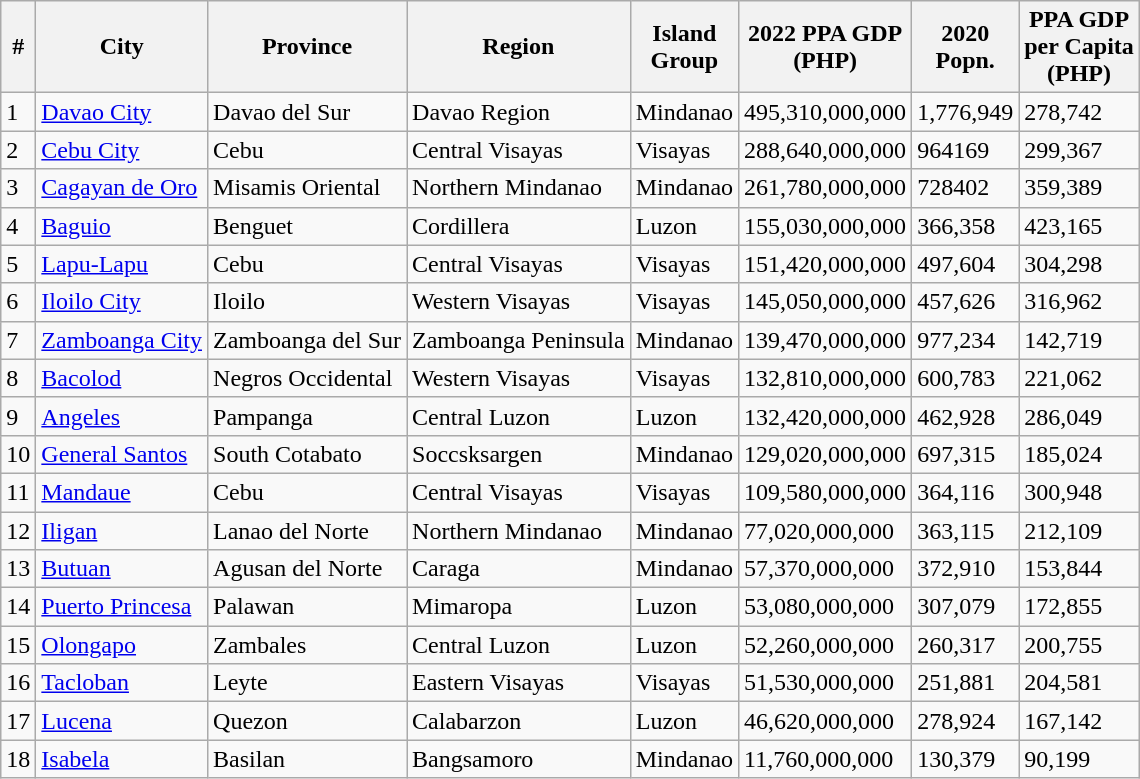<table class="wikitable sortable">
<tr>
<th>#</th>
<th>City</th>
<th>Province</th>
<th>Region</th>
<th>Island<br>Group</th>
<th>2022 PPA GDP<br>(PHP)</th>
<th>2020<br>Popn.</th>
<th>PPA GDP<br>per Capita<br>(PHP)</th>
</tr>
<tr>
<td>1</td>
<td><a href='#'>Davao City</a></td>
<td>Davao del Sur</td>
<td>Davao Region</td>
<td>Mindanao</td>
<td>495,310,000,000</td>
<td>1,776,949</td>
<td>278,742</td>
</tr>
<tr>
<td>2</td>
<td><a href='#'>Cebu City</a></td>
<td>Cebu</td>
<td>Central Visayas</td>
<td>Visayas</td>
<td>288,640,000,000</td>
<td>964169</td>
<td>299,367</td>
</tr>
<tr>
<td>3</td>
<td><a href='#'>Cagayan de Oro</a></td>
<td>Misamis Oriental</td>
<td>Northern Mindanao</td>
<td>Mindanao</td>
<td>261,780,000,000</td>
<td>728402</td>
<td>359,389</td>
</tr>
<tr>
<td>4</td>
<td><a href='#'>Baguio</a></td>
<td>Benguet</td>
<td>Cordillera</td>
<td>Luzon</td>
<td>155,030,000,000</td>
<td>366,358</td>
<td>423,165</td>
</tr>
<tr>
<td>5</td>
<td><a href='#'>Lapu-Lapu</a></td>
<td>Cebu</td>
<td>Central Visayas</td>
<td>Visayas</td>
<td>151,420,000,000</td>
<td>497,604</td>
<td>304,298</td>
</tr>
<tr>
<td>6</td>
<td><a href='#'>Iloilo City</a></td>
<td>Iloilo</td>
<td>Western Visayas</td>
<td>Visayas</td>
<td>145,050,000,000</td>
<td>457,626</td>
<td>316,962</td>
</tr>
<tr>
<td>7</td>
<td><a href='#'>Zamboanga City</a></td>
<td>Zamboanga del Sur</td>
<td>Zamboanga Peninsula</td>
<td>Mindanao</td>
<td>139,470,000,000</td>
<td>977,234</td>
<td>142,719</td>
</tr>
<tr>
<td>8</td>
<td><a href='#'>Bacolod</a></td>
<td>Negros Occidental</td>
<td>Western Visayas</td>
<td>Visayas</td>
<td>132,810,000,000</td>
<td>600,783</td>
<td>221,062</td>
</tr>
<tr>
<td>9</td>
<td><a href='#'>Angeles</a></td>
<td>Pampanga</td>
<td>Central Luzon</td>
<td>Luzon</td>
<td>132,420,000,000</td>
<td>462,928</td>
<td>286,049</td>
</tr>
<tr>
<td>10</td>
<td><a href='#'>General Santos</a></td>
<td>South Cotabato</td>
<td>Soccsksargen</td>
<td>Mindanao</td>
<td>129,020,000,000</td>
<td>697,315</td>
<td>185,024</td>
</tr>
<tr>
<td>11</td>
<td><a href='#'>Mandaue</a></td>
<td>Cebu</td>
<td>Central Visayas</td>
<td>Visayas</td>
<td>109,580,000,000</td>
<td>364,116</td>
<td>300,948</td>
</tr>
<tr>
<td>12</td>
<td><a href='#'>Iligan</a></td>
<td>Lanao del Norte</td>
<td>Northern Mindanao</td>
<td>Mindanao</td>
<td>77,020,000,000</td>
<td>363,115</td>
<td>212,109</td>
</tr>
<tr>
<td>13</td>
<td><a href='#'>Butuan</a></td>
<td>Agusan del Norte</td>
<td>Caraga</td>
<td>Mindanao</td>
<td>57,370,000,000</td>
<td>372,910</td>
<td>153,844</td>
</tr>
<tr>
<td>14</td>
<td><a href='#'>Puerto Princesa</a></td>
<td>Palawan</td>
<td>Mimaropa</td>
<td>Luzon</td>
<td>53,080,000,000</td>
<td>307,079</td>
<td>172,855</td>
</tr>
<tr>
<td>15</td>
<td><a href='#'>Olongapo</a></td>
<td>Zambales</td>
<td>Central Luzon</td>
<td>Luzon</td>
<td>52,260,000,000</td>
<td>260,317</td>
<td>200,755</td>
</tr>
<tr>
<td>16</td>
<td><a href='#'>Tacloban</a></td>
<td>Leyte</td>
<td>Eastern Visayas</td>
<td>Visayas</td>
<td>51,530,000,000</td>
<td>251,881</td>
<td>204,581</td>
</tr>
<tr>
<td>17</td>
<td><a href='#'>Lucena</a></td>
<td>Quezon</td>
<td>Calabarzon</td>
<td>Luzon</td>
<td>46,620,000,000</td>
<td>278,924</td>
<td>167,142</td>
</tr>
<tr>
<td>18</td>
<td><a href='#'>Isabela</a></td>
<td>Basilan</td>
<td>Bangsamoro</td>
<td>Mindanao</td>
<td>11,760,000,000</td>
<td>130,379</td>
<td>90,199</td>
</tr>
</table>
